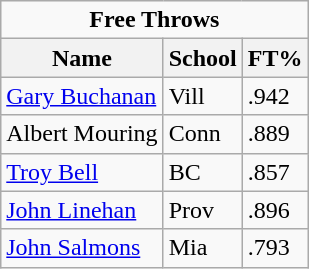<table class="wikitable">
<tr>
<td colspan=3 style="text-align:center;"><strong>Free Throws</strong></td>
</tr>
<tr>
<th>Name</th>
<th>School</th>
<th>FT%</th>
</tr>
<tr>
<td><a href='#'>Gary Buchanan</a></td>
<td>Vill</td>
<td>.942</td>
</tr>
<tr>
<td>Albert Mouring</td>
<td>Conn</td>
<td>.889</td>
</tr>
<tr>
<td><a href='#'>Troy Bell</a></td>
<td>BC</td>
<td>.857</td>
</tr>
<tr>
<td><a href='#'>John Linehan</a></td>
<td>Prov</td>
<td>.896</td>
</tr>
<tr>
<td><a href='#'>John Salmons</a></td>
<td>Mia</td>
<td>.793</td>
</tr>
</table>
